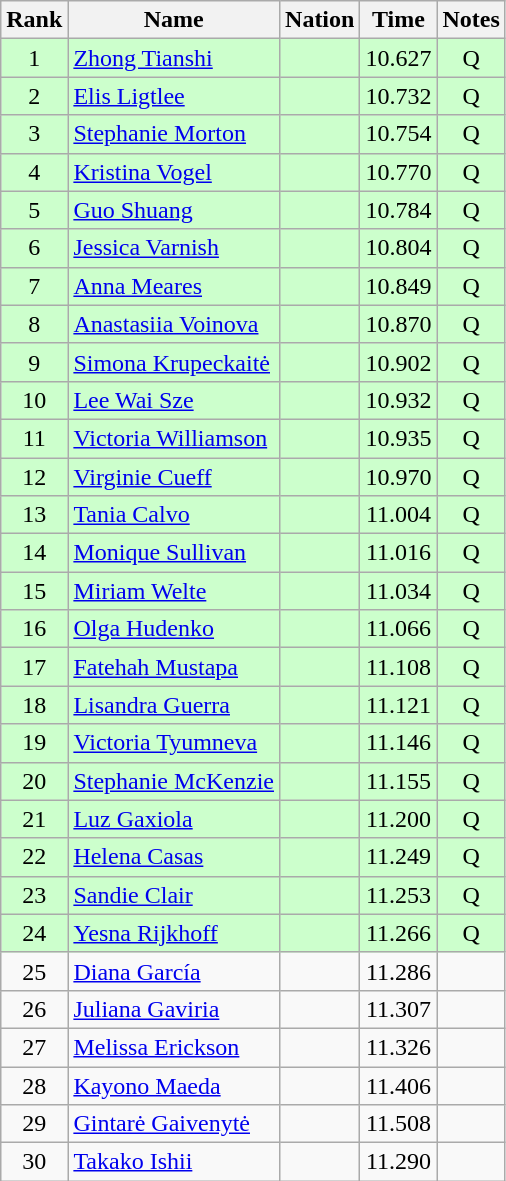<table class="wikitable sortable" style="text-align:center">
<tr>
<th>Rank</th>
<th>Name</th>
<th>Nation</th>
<th>Time</th>
<th>Notes</th>
</tr>
<tr bgcolor=ccffcc>
<td>1</td>
<td align=left><a href='#'>Zhong Tianshi</a></td>
<td align=left></td>
<td>10.627</td>
<td>Q</td>
</tr>
<tr bgcolor=ccffcc>
<td>2</td>
<td align=left><a href='#'>Elis Ligtlee</a></td>
<td align=left></td>
<td>10.732</td>
<td>Q</td>
</tr>
<tr bgcolor=ccffcc>
<td>3</td>
<td align=left><a href='#'>Stephanie Morton</a></td>
<td align=left></td>
<td>10.754</td>
<td>Q</td>
</tr>
<tr bgcolor=ccffcc>
<td>4</td>
<td align=left><a href='#'>Kristina Vogel</a></td>
<td align=left></td>
<td>10.770</td>
<td>Q</td>
</tr>
<tr bgcolor=ccffcc>
<td>5</td>
<td align=left><a href='#'>Guo Shuang</a></td>
<td align=left></td>
<td>10.784</td>
<td>Q</td>
</tr>
<tr bgcolor=ccffcc>
<td>6</td>
<td align=left><a href='#'>Jessica Varnish</a></td>
<td align=left></td>
<td>10.804</td>
<td>Q</td>
</tr>
<tr bgcolor=ccffcc>
<td>7</td>
<td align=left><a href='#'>Anna Meares</a></td>
<td align=left></td>
<td>10.849</td>
<td>Q</td>
</tr>
<tr bgcolor=ccffcc>
<td>8</td>
<td align=left><a href='#'>Anastasiia Voinova</a></td>
<td align=left></td>
<td>10.870</td>
<td>Q</td>
</tr>
<tr bgcolor=ccffcc>
<td>9</td>
<td align=left><a href='#'>Simona Krupeckaitė</a></td>
<td align=left></td>
<td>10.902</td>
<td>Q</td>
</tr>
<tr bgcolor=ccffcc>
<td>10</td>
<td align=left><a href='#'>Lee Wai Sze</a></td>
<td align=left></td>
<td>10.932</td>
<td>Q</td>
</tr>
<tr bgcolor=ccffcc>
<td>11</td>
<td align=left><a href='#'>Victoria Williamson</a></td>
<td align=left></td>
<td>10.935</td>
<td>Q</td>
</tr>
<tr bgcolor=ccffcc>
<td>12</td>
<td align=left><a href='#'>Virginie Cueff</a></td>
<td align=left></td>
<td>10.970</td>
<td>Q</td>
</tr>
<tr bgcolor=ccffcc>
<td>13</td>
<td align=left><a href='#'>Tania Calvo</a></td>
<td align=left></td>
<td>11.004</td>
<td>Q</td>
</tr>
<tr bgcolor=ccffcc>
<td>14</td>
<td align=left><a href='#'>Monique Sullivan</a></td>
<td align=left></td>
<td>11.016</td>
<td>Q</td>
</tr>
<tr bgcolor=ccffcc>
<td>15</td>
<td align=left><a href='#'>Miriam Welte</a></td>
<td align=left></td>
<td>11.034</td>
<td>Q</td>
</tr>
<tr bgcolor=ccffcc>
<td>16</td>
<td align=left><a href='#'>Olga Hudenko</a></td>
<td align=left></td>
<td>11.066</td>
<td>Q</td>
</tr>
<tr bgcolor=ccffcc>
<td>17</td>
<td align=left><a href='#'>Fatehah Mustapa</a></td>
<td align=left></td>
<td>11.108</td>
<td>Q</td>
</tr>
<tr bgcolor=ccffcc>
<td>18</td>
<td align=left><a href='#'>Lisandra Guerra</a></td>
<td align=left></td>
<td>11.121</td>
<td>Q</td>
</tr>
<tr bgcolor=ccffcc>
<td>19</td>
<td align=left><a href='#'>Victoria Tyumneva</a></td>
<td align=left></td>
<td>11.146</td>
<td>Q</td>
</tr>
<tr bgcolor=ccffcc>
<td>20</td>
<td align=left><a href='#'>Stephanie McKenzie</a></td>
<td align=left></td>
<td>11.155</td>
<td>Q</td>
</tr>
<tr bgcolor=ccffcc>
<td>21</td>
<td align=left><a href='#'>Luz Gaxiola</a></td>
<td align=left></td>
<td>11.200</td>
<td>Q</td>
</tr>
<tr bgcolor=ccffcc>
<td>22</td>
<td align=left><a href='#'>Helena Casas</a></td>
<td align=left></td>
<td>11.249</td>
<td>Q</td>
</tr>
<tr bgcolor=ccffcc>
<td>23</td>
<td align=left><a href='#'>Sandie Clair</a></td>
<td align=left></td>
<td>11.253</td>
<td>Q</td>
</tr>
<tr bgcolor=ccffcc>
<td>24</td>
<td align=left><a href='#'>Yesna Rijkhoff</a></td>
<td align=left></td>
<td>11.266</td>
<td>Q</td>
</tr>
<tr>
<td>25</td>
<td align=left><a href='#'>Diana García</a></td>
<td align=left></td>
<td>11.286</td>
<td></td>
</tr>
<tr>
<td>26</td>
<td align=left><a href='#'>Juliana Gaviria</a></td>
<td align=left></td>
<td>11.307</td>
<td></td>
</tr>
<tr>
<td>27</td>
<td align=left><a href='#'>Melissa Erickson</a></td>
<td align=left></td>
<td>11.326</td>
<td></td>
</tr>
<tr>
<td>28</td>
<td align=left><a href='#'>Kayono Maeda</a></td>
<td align=left></td>
<td>11.406</td>
<td></td>
</tr>
<tr>
<td>29</td>
<td align=left><a href='#'>Gintarė Gaivenytė</a></td>
<td align=left></td>
<td>11.508</td>
<td></td>
</tr>
<tr>
<td>30</td>
<td align=left><a href='#'>Takako Ishii</a></td>
<td align=left></td>
<td>11.290</td>
<td></td>
</tr>
</table>
